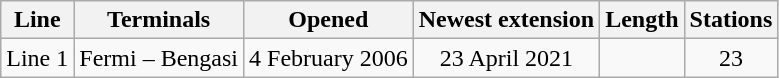<table class="wikitable" style="text-align:center;">
<tr>
<th>Line</th>
<th>Terminals</th>
<th>Opened</th>
<th>Newest extension</th>
<th>Length</th>
<th>Stations</th>
</tr>
<tr>
<td>Line 1</td>
<td>Fermi – Bengasi</td>
<td>4 February 2006</td>
<td>23 April 2021</td>
<td></td>
<td>23</td>
</tr>
</table>
